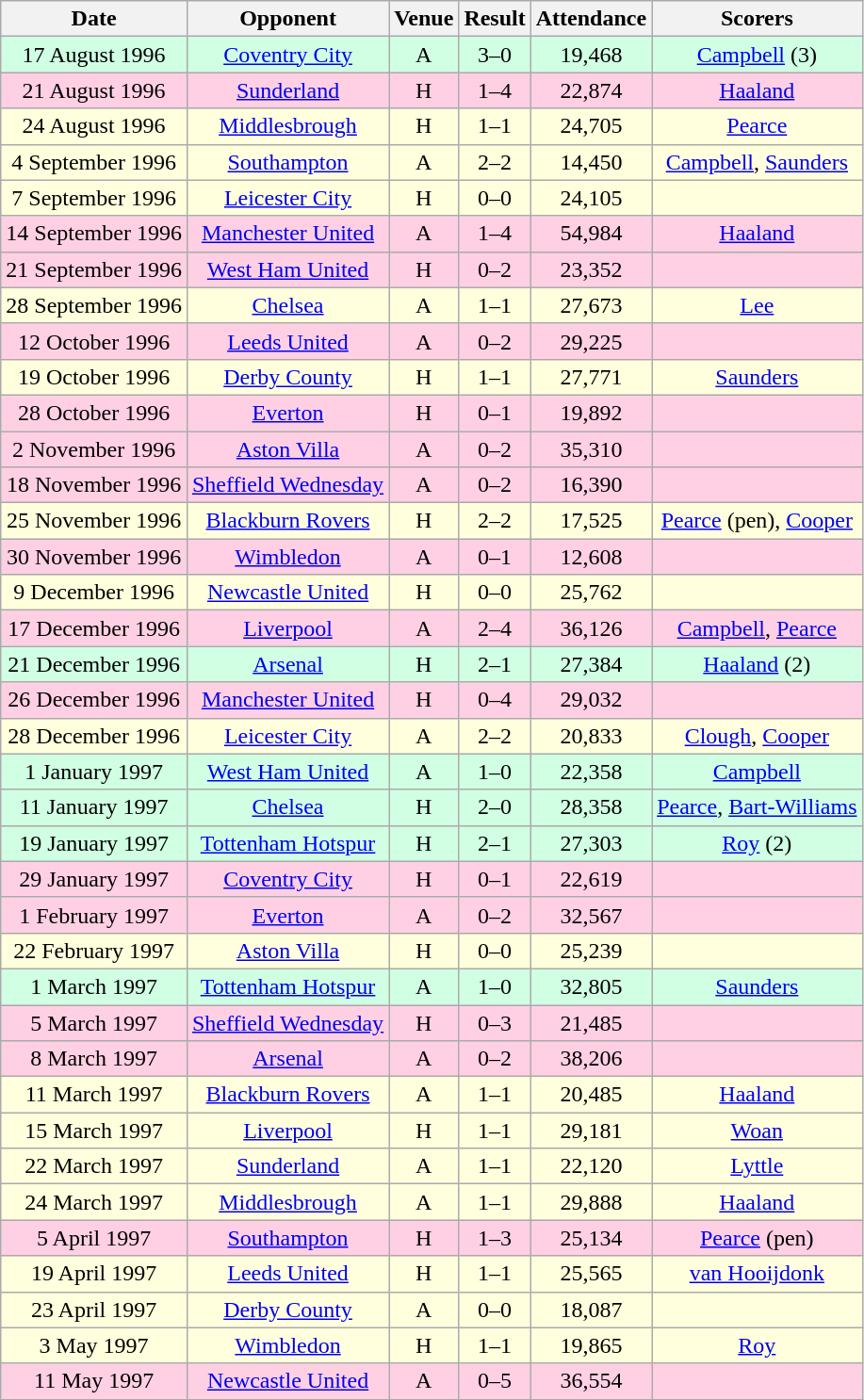<table class="wikitable sortable" style="text-align:center;">
<tr>
<th>Date</th>
<th>Opponent</th>
<th>Venue</th>
<th>Result</th>
<th>Attendance</th>
<th>Scorers</th>
</tr>
<tr style="background:#d0ffe3;">
<td>17 August 1996</td>
<td><a href='#'>Coventry City</a></td>
<td>A</td>
<td>3–0</td>
<td>19,468</td>
<td><a href='#'>Campbell</a> (3)</td>
</tr>
<tr style="background:#ffd0e3;">
<td>21 August 1996</td>
<td><a href='#'>Sunderland</a></td>
<td>H</td>
<td>1–4</td>
<td>22,874</td>
<td><a href='#'>Haaland</a></td>
</tr>
<tr style="background:#ffd;">
<td>24 August 1996</td>
<td><a href='#'>Middlesbrough</a></td>
<td>H</td>
<td>1–1</td>
<td>24,705</td>
<td><a href='#'>Pearce</a></td>
</tr>
<tr style="background:#ffd;">
<td>4 September 1996</td>
<td><a href='#'>Southampton</a></td>
<td>A</td>
<td>2–2</td>
<td>14,450</td>
<td><a href='#'>Campbell</a>, <a href='#'>Saunders</a></td>
</tr>
<tr style="background:#ffd;">
<td>7 September 1996</td>
<td><a href='#'>Leicester City</a></td>
<td>H</td>
<td>0–0</td>
<td>24,105</td>
<td></td>
</tr>
<tr style="background:#ffd0e3;">
<td>14 September 1996</td>
<td><a href='#'>Manchester United</a></td>
<td>A</td>
<td>1–4</td>
<td>54,984</td>
<td><a href='#'>Haaland</a></td>
</tr>
<tr style="background:#ffd0e3;">
<td>21 September 1996</td>
<td><a href='#'>West Ham United</a></td>
<td>H</td>
<td>0–2</td>
<td>23,352</td>
<td></td>
</tr>
<tr style="background:#ffd;">
<td>28 September 1996</td>
<td><a href='#'>Chelsea</a></td>
<td>A</td>
<td>1–1</td>
<td>27,673</td>
<td><a href='#'>Lee</a></td>
</tr>
<tr style="background:#ffd0e3;">
<td>12 October 1996</td>
<td><a href='#'>Leeds United</a></td>
<td>A</td>
<td>0–2</td>
<td>29,225</td>
<td></td>
</tr>
<tr style="background:#ffd;">
<td>19 October 1996</td>
<td><a href='#'>Derby County</a></td>
<td>H</td>
<td>1–1</td>
<td>27,771</td>
<td><a href='#'>Saunders</a></td>
</tr>
<tr style="background:#ffd0e3;">
<td>28 October 1996</td>
<td><a href='#'>Everton</a></td>
<td>H</td>
<td>0–1</td>
<td>19,892</td>
<td></td>
</tr>
<tr style="background:#ffd0e3;">
<td>2 November 1996</td>
<td><a href='#'>Aston Villa</a></td>
<td>A</td>
<td>0–2</td>
<td>35,310</td>
<td></td>
</tr>
<tr style="background:#ffd0e3;">
<td>18 November 1996</td>
<td><a href='#'>Sheffield Wednesday</a></td>
<td>A</td>
<td>0–2</td>
<td>16,390</td>
<td></td>
</tr>
<tr style="background:#ffd;">
<td>25 November 1996</td>
<td><a href='#'>Blackburn Rovers</a></td>
<td>H</td>
<td>2–2</td>
<td>17,525</td>
<td><a href='#'>Pearce</a> (pen), <a href='#'>Cooper</a></td>
</tr>
<tr style="background:#ffd0e3;">
<td>30 November 1996</td>
<td><a href='#'>Wimbledon</a></td>
<td>A</td>
<td>0–1</td>
<td>12,608</td>
<td></td>
</tr>
<tr style="background:#ffd;">
<td>9 December 1996</td>
<td><a href='#'>Newcastle United</a></td>
<td>H</td>
<td>0–0</td>
<td>25,762</td>
<td></td>
</tr>
<tr style="background:#ffd0e3;">
<td>17 December 1996</td>
<td><a href='#'>Liverpool</a></td>
<td>A</td>
<td>2–4</td>
<td>36,126</td>
<td><a href='#'>Campbell</a>, <a href='#'>Pearce</a></td>
</tr>
<tr style="background:#d0ffe3;">
<td>21 December 1996</td>
<td><a href='#'>Arsenal</a></td>
<td>H</td>
<td>2–1</td>
<td>27,384</td>
<td><a href='#'>Haaland</a> (2)</td>
</tr>
<tr style="background:#ffd0e3;">
<td>26 December 1996</td>
<td><a href='#'>Manchester United</a></td>
<td>H</td>
<td>0–4</td>
<td>29,032</td>
<td></td>
</tr>
<tr style="background:#ffd;">
<td>28 December 1996</td>
<td><a href='#'>Leicester City</a></td>
<td>A</td>
<td>2–2</td>
<td>20,833</td>
<td><a href='#'>Clough</a>, <a href='#'>Cooper</a></td>
</tr>
<tr style="background:#d0ffe3;">
<td>1 January 1997</td>
<td><a href='#'>West Ham United</a></td>
<td>A</td>
<td>1–0</td>
<td>22,358</td>
<td><a href='#'>Campbell</a></td>
</tr>
<tr style="background:#d0ffe3;">
<td>11 January 1997</td>
<td><a href='#'>Chelsea</a></td>
<td>H</td>
<td>2–0</td>
<td>28,358</td>
<td><a href='#'>Pearce</a>, <a href='#'>Bart-Williams</a></td>
</tr>
<tr style="background:#d0ffe3;">
<td>19 January 1997</td>
<td><a href='#'>Tottenham Hotspur</a></td>
<td>H</td>
<td>2–1</td>
<td>27,303</td>
<td><a href='#'>Roy</a> (2)</td>
</tr>
<tr style="background:#ffd0e3;">
<td>29 January 1997</td>
<td><a href='#'>Coventry City</a></td>
<td>H</td>
<td>0–1</td>
<td>22,619</td>
<td></td>
</tr>
<tr style="background:#ffd0e3;">
<td>1 February 1997</td>
<td><a href='#'>Everton</a></td>
<td>A</td>
<td>0–2</td>
<td>32,567</td>
<td></td>
</tr>
<tr style="background:#ffd;">
<td>22 February 1997</td>
<td><a href='#'>Aston Villa</a></td>
<td>H</td>
<td>0–0</td>
<td>25,239</td>
<td></td>
</tr>
<tr style="background:#d0ffe3;">
<td>1 March 1997</td>
<td><a href='#'>Tottenham Hotspur</a></td>
<td>A</td>
<td>1–0</td>
<td>32,805</td>
<td><a href='#'>Saunders</a></td>
</tr>
<tr style="background:#ffd0e3;">
<td>5 March 1997</td>
<td><a href='#'>Sheffield Wednesday</a></td>
<td>H</td>
<td>0–3</td>
<td>21,485</td>
<td></td>
</tr>
<tr style="background:#ffd0e3;">
<td>8 March 1997</td>
<td><a href='#'>Arsenal</a></td>
<td>A</td>
<td>0–2</td>
<td>38,206</td>
<td></td>
</tr>
<tr style="background:#ffd;">
<td>11 March 1997</td>
<td><a href='#'>Blackburn Rovers</a></td>
<td>A</td>
<td>1–1</td>
<td>20,485</td>
<td><a href='#'>Haaland</a></td>
</tr>
<tr style="background:#ffd;">
<td>15 March 1997</td>
<td><a href='#'>Liverpool</a></td>
<td>H</td>
<td>1–1</td>
<td>29,181</td>
<td><a href='#'>Woan</a></td>
</tr>
<tr style="background:#ffd;">
<td>22 March 1997</td>
<td><a href='#'>Sunderland</a></td>
<td>A</td>
<td>1–1</td>
<td>22,120</td>
<td><a href='#'>Lyttle</a></td>
</tr>
<tr style="background:#ffd;">
<td>24 March 1997</td>
<td><a href='#'>Middlesbrough</a></td>
<td>A</td>
<td>1–1</td>
<td>29,888</td>
<td><a href='#'>Haaland</a></td>
</tr>
<tr style="background:#ffd0e3;">
<td>5 April 1997</td>
<td><a href='#'>Southampton</a></td>
<td>H</td>
<td>1–3</td>
<td>25,134</td>
<td><a href='#'>Pearce</a> (pen)</td>
</tr>
<tr style="background:#ffd;">
<td>19 April 1997</td>
<td><a href='#'>Leeds United</a></td>
<td>H</td>
<td>1–1</td>
<td>25,565</td>
<td><a href='#'>van Hooijdonk</a></td>
</tr>
<tr style="background:#ffd;">
<td>23 April 1997</td>
<td><a href='#'>Derby County</a></td>
<td>A</td>
<td>0–0</td>
<td>18,087</td>
<td></td>
</tr>
<tr style="background:#ffd;">
<td>3 May 1997</td>
<td><a href='#'>Wimbledon</a></td>
<td>H</td>
<td>1–1</td>
<td>19,865</td>
<td><a href='#'>Roy</a></td>
</tr>
<tr style="background:#ffd0e3;">
<td>11 May 1997</td>
<td><a href='#'>Newcastle United</a></td>
<td>A</td>
<td>0–5</td>
<td>36,554</td>
<td></td>
</tr>
</table>
